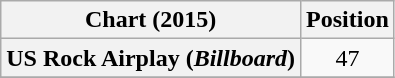<table class="wikitable plainrowheaders sortable" style="text-align:center;">
<tr>
<th>Chart (2015)</th>
<th>Position</th>
</tr>
<tr>
<th scope="row">US Rock Airplay (<em>Billboard</em>)</th>
<td>47</td>
</tr>
<tr>
</tr>
</table>
